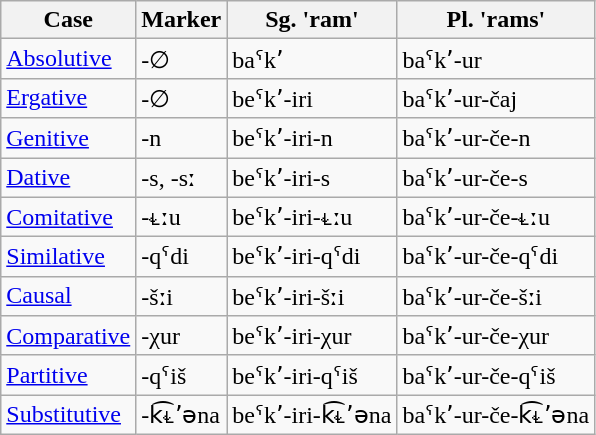<table class="wikitable">
<tr>
<th>Case</th>
<th>Marker</th>
<th>Sg. 'ram'</th>
<th>Pl. 'rams'</th>
</tr>
<tr>
<td><a href='#'>Absolutive</a></td>
<td>-∅</td>
<td>baˤkʼ</td>
<td>baˤkʼ-ur</td>
</tr>
<tr>
<td><a href='#'>Ergative</a></td>
<td>-∅</td>
<td>beˤkʼ-iri</td>
<td>baˤkʼ-ur-čaj</td>
</tr>
<tr>
<td><a href='#'>Genitive</a></td>
<td>-n</td>
<td>beˤkʼ-iri-n</td>
<td>baˤkʼ-ur-če-n</td>
</tr>
<tr>
<td><a href='#'>Dative</a></td>
<td>-s, -sː</td>
<td>beˤkʼ-iri-s</td>
<td>baˤkʼ-ur-če-s</td>
</tr>
<tr>
<td><a href='#'>Comitative</a></td>
<td>-𝼄ːu</td>
<td>beˤkʼ-iri-𝼄ːu</td>
<td>baˤkʼ-ur-če-𝼄ːu</td>
</tr>
<tr>
<td><a href='#'>Similative</a></td>
<td>-qˤdi</td>
<td>beˤkʼ-iri-qˤdi</td>
<td>baˤkʼ-ur-če-qˤdi</td>
</tr>
<tr>
<td><a href='#'>Causal</a></td>
<td>-šːi</td>
<td>beˤkʼ-iri-šːi</td>
<td>baˤkʼ-ur-če-šːi</td>
</tr>
<tr>
<td><a href='#'>Comparative</a></td>
<td>-χur</td>
<td>beˤkʼ-iri-χur</td>
<td>baˤkʼ-ur-če-χur</td>
</tr>
<tr>
<td><a href='#'>Partitive</a></td>
<td>-qˤiš</td>
<td>beˤkʼ-iri-qˤiš</td>
<td>baˤkʼ-ur-če-qˤiš</td>
</tr>
<tr>
<td><a href='#'>Substitutive</a></td>
<td>-k͡𝼄ʼəna</td>
<td>beˤkʼ-iri-k͡𝼄ʼəna</td>
<td>baˤkʼ-ur-če-k͡𝼄ʼəna</td>
</tr>
</table>
